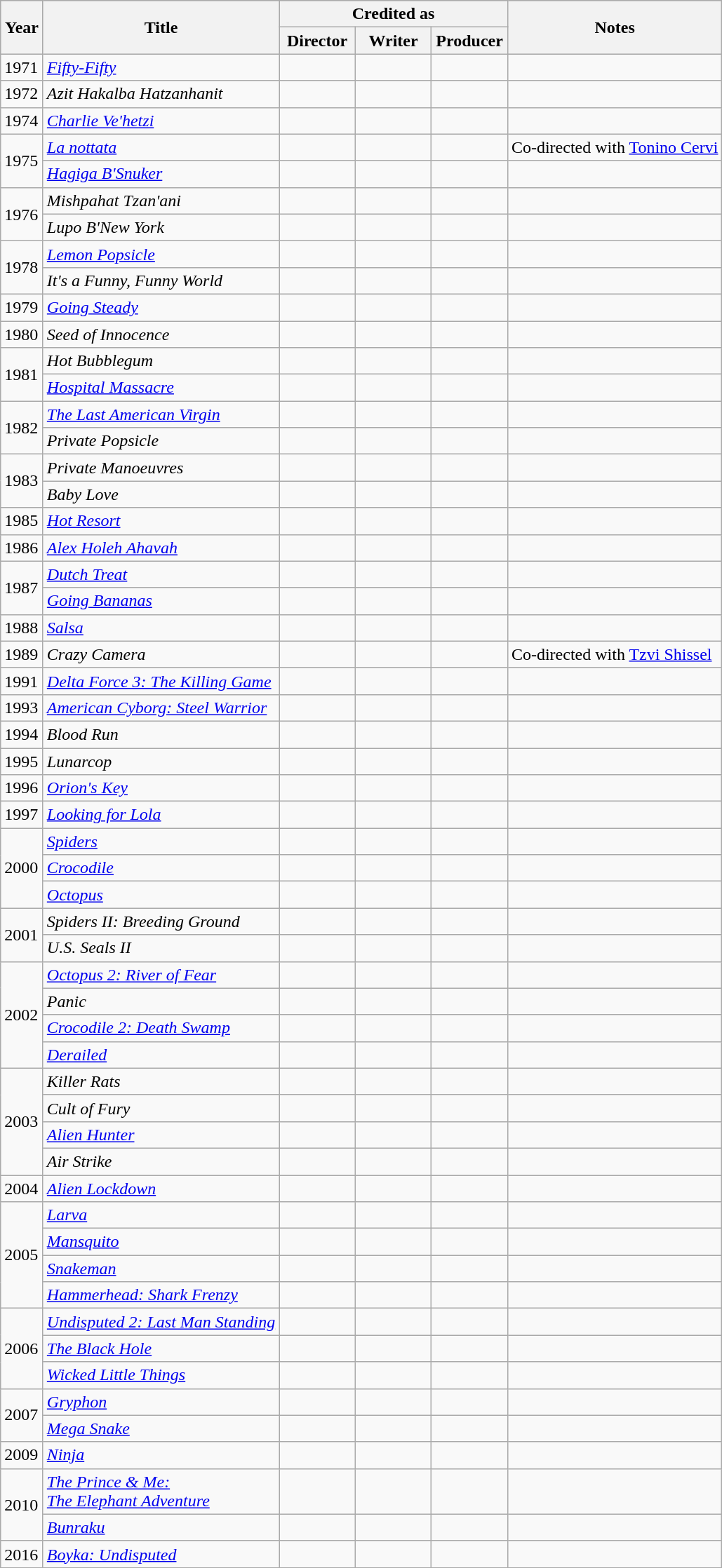<table class="wikitable">
<tr style="background:#ccc; text-align:center;">
<th rowspan="2" style="width:33px;">Year</th>
<th rowspan="2">Title</th>
<th colspan="3">Credited as</th>
<th rowspan="2">Notes</th>
</tr>
<tr>
<th width="65">Director</th>
<th width="65">Writer</th>
<th width="65">Producer</th>
</tr>
<tr>
<td>1971</td>
<td><em><a href='#'>Fifty-Fifty</a></em></td>
<td></td>
<td></td>
<td></td>
<td></td>
</tr>
<tr>
<td>1972</td>
<td><em>Azit Hakalba Hatzanhanit</em></td>
<td></td>
<td></td>
<td></td>
<td></td>
</tr>
<tr>
<td>1974</td>
<td><em><a href='#'>Charlie Ve'hetzi</a></em></td>
<td></td>
<td></td>
<td></td>
<td></td>
</tr>
<tr>
<td rowspan="2">1975</td>
<td><em><a href='#'>La nottata</a></em></td>
<td></td>
<td></td>
<td></td>
<td>Co-directed with <a href='#'>Tonino Cervi</a></td>
</tr>
<tr>
<td><em><a href='#'>Hagiga B'Snuker</a></em></td>
<td></td>
<td></td>
<td></td>
<td></td>
</tr>
<tr>
<td rowspan="2">1976</td>
<td><em>Mishpahat Tzan'ani</em></td>
<td></td>
<td></td>
<td></td>
<td></td>
</tr>
<tr>
<td><em>Lupo B'New York</em></td>
<td></td>
<td></td>
<td></td>
<td></td>
</tr>
<tr>
<td rowspan="2">1978</td>
<td><em><a href='#'>Lemon Popsicle</a></em></td>
<td></td>
<td></td>
<td></td>
<td></td>
</tr>
<tr>
<td><em>It's a Funny, Funny World</em></td>
<td></td>
<td></td>
<td></td>
<td></td>
</tr>
<tr>
<td>1979</td>
<td><em><a href='#'>Going Steady</a></em></td>
<td></td>
<td></td>
<td></td>
<td></td>
</tr>
<tr>
<td>1980</td>
<td><em>Seed of Innocence</em></td>
<td></td>
<td></td>
<td></td>
<td></td>
</tr>
<tr>
<td rowspan="2">1981</td>
<td><em>Hot Bubblegum</em></td>
<td></td>
<td></td>
<td></td>
<td></td>
</tr>
<tr>
<td><em><a href='#'>Hospital Massacre</a></em></td>
<td></td>
<td></td>
<td></td>
<td></td>
</tr>
<tr>
<td rowspan="2">1982</td>
<td><em><a href='#'>The Last American Virgin</a></em></td>
<td></td>
<td></td>
<td></td>
<td></td>
</tr>
<tr>
<td><em>Private Popsicle</em></td>
<td></td>
<td></td>
<td></td>
<td></td>
</tr>
<tr>
<td rowspan="2">1983</td>
<td><em>Private Manoeuvres</em></td>
<td></td>
<td></td>
<td></td>
<td></td>
</tr>
<tr>
<td><em>Baby Love</em></td>
<td></td>
<td></td>
<td></td>
<td></td>
</tr>
<tr>
<td>1985</td>
<td><em><a href='#'>Hot Resort</a></em></td>
<td></td>
<td></td>
<td></td>
<td></td>
</tr>
<tr>
<td>1986</td>
<td><em><a href='#'>Alex Holeh Ahavah</a></em></td>
<td></td>
<td></td>
<td></td>
<td></td>
</tr>
<tr>
<td rowspan="2">1987</td>
<td><em><a href='#'>Dutch Treat</a></em></td>
<td></td>
<td></td>
<td></td>
<td></td>
</tr>
<tr>
<td><em><a href='#'>Going Bananas</a></em></td>
<td></td>
<td></td>
<td></td>
<td></td>
</tr>
<tr>
<td>1988</td>
<td><em><a href='#'>Salsa</a></em></td>
<td></td>
<td></td>
<td></td>
<td></td>
</tr>
<tr>
<td>1989</td>
<td><em>Crazy Camera</em></td>
<td></td>
<td></td>
<td></td>
<td>Co-directed with <a href='#'>Tzvi Shissel</a></td>
</tr>
<tr>
<td>1991</td>
<td><em><a href='#'>Delta Force 3: The Killing Game</a></em></td>
<td></td>
<td></td>
<td></td>
<td></td>
</tr>
<tr>
<td>1993</td>
<td><em><a href='#'>American Cyborg: Steel Warrior</a></em></td>
<td></td>
<td></td>
<td></td>
<td></td>
</tr>
<tr>
<td>1994</td>
<td><em>Blood Run</em></td>
<td></td>
<td></td>
<td></td>
<td></td>
</tr>
<tr>
<td>1995</td>
<td><em>Lunarcop</em></td>
<td></td>
<td></td>
<td></td>
<td></td>
</tr>
<tr>
<td>1996</td>
<td><em><a href='#'>Orion's Key</a></em></td>
<td></td>
<td></td>
<td></td>
<td></td>
</tr>
<tr>
<td>1997</td>
<td><em><a href='#'>Looking for Lola</a></em></td>
<td></td>
<td></td>
<td></td>
<td></td>
</tr>
<tr>
<td rowspan="3">2000</td>
<td><em><a href='#'>Spiders</a></em></td>
<td></td>
<td></td>
<td></td>
<td></td>
</tr>
<tr>
<td><em><a href='#'>Crocodile</a></em></td>
<td></td>
<td></td>
<td></td>
<td></td>
</tr>
<tr>
<td><em><a href='#'>Octopus</a></em></td>
<td></td>
<td></td>
<td></td>
<td></td>
</tr>
<tr>
<td rowspan=2>2001</td>
<td><em>Spiders II: Breeding Ground</em></td>
<td></td>
<td></td>
<td></td>
<td></td>
</tr>
<tr>
<td><em>U.S. Seals II</em></td>
<td></td>
<td></td>
<td></td>
<td></td>
</tr>
<tr>
<td rowspan="4">2002</td>
<td><em><a href='#'>Octopus 2: River of Fear</a></em></td>
<td></td>
<td></td>
<td></td>
<td></td>
</tr>
<tr>
<td><em>Panic</em></td>
<td></td>
<td></td>
<td></td>
<td></td>
</tr>
<tr>
<td><em><a href='#'>Crocodile 2: Death Swamp</a></em></td>
<td></td>
<td></td>
<td></td>
<td></td>
</tr>
<tr>
<td><em><a href='#'>Derailed</a></em></td>
<td></td>
<td></td>
<td></td>
<td></td>
</tr>
<tr>
<td rowspan="4">2003</td>
<td><em>Killer Rats</em></td>
<td></td>
<td></td>
<td></td>
<td></td>
</tr>
<tr>
<td><em>Cult of Fury</em></td>
<td></td>
<td></td>
<td></td>
<td></td>
</tr>
<tr>
<td><em><a href='#'>Alien Hunter</a></em></td>
<td></td>
<td></td>
<td></td>
<td></td>
</tr>
<tr>
<td><em>Air Strike</em></td>
<td></td>
<td></td>
<td></td>
<td></td>
</tr>
<tr>
<td>2004</td>
<td><em><a href='#'>Alien Lockdown</a></em></td>
<td></td>
<td></td>
<td></td>
<td></td>
</tr>
<tr>
<td rowspan="4">2005</td>
<td><em><a href='#'>Larva</a></em></td>
<td></td>
<td></td>
<td></td>
<td></td>
</tr>
<tr>
<td><em><a href='#'>Mansquito</a></em></td>
<td></td>
<td></td>
<td></td>
<td></td>
</tr>
<tr>
<td><em><a href='#'>Snakeman</a></em></td>
<td></td>
<td></td>
<td></td>
<td></td>
</tr>
<tr>
<td><em><a href='#'>Hammerhead: Shark Frenzy</a></em></td>
<td></td>
<td></td>
<td></td>
<td></td>
</tr>
<tr>
<td rowspan="3">2006</td>
<td><em><a href='#'>Undisputed 2: Last Man Standing</a></em></td>
<td></td>
<td></td>
<td></td>
<td></td>
</tr>
<tr>
<td><em><a href='#'>The Black Hole</a></em></td>
<td></td>
<td></td>
<td></td>
<td></td>
</tr>
<tr>
<td><em><a href='#'>Wicked Little Things</a></em></td>
<td></td>
<td></td>
<td></td>
<td></td>
</tr>
<tr>
<td rowspan=2>2007</td>
<td><em><a href='#'>Gryphon</a></em></td>
<td></td>
<td></td>
<td></td>
<td></td>
</tr>
<tr>
<td><em><a href='#'>Mega Snake</a></em></td>
<td></td>
<td></td>
<td></td>
<td></td>
</tr>
<tr>
<td>2009</td>
<td><em><a href='#'>Ninja</a></em></td>
<td></td>
<td></td>
<td></td>
<td></td>
</tr>
<tr>
<td rowspan=2>2010</td>
<td><em><a href='#'>The Prince & Me:<br>The Elephant Adventure</a></em></td>
<td></td>
<td></td>
<td></td>
<td></td>
</tr>
<tr>
<td><em><a href='#'>Bunraku</a></em></td>
<td></td>
<td></td>
<td></td>
<td></td>
</tr>
<tr>
<td>2016</td>
<td><em><a href='#'>Boyka: Undisputed</a></em></td>
<td></td>
<td></td>
<td></td>
<td></td>
</tr>
<tr>
</tr>
</table>
